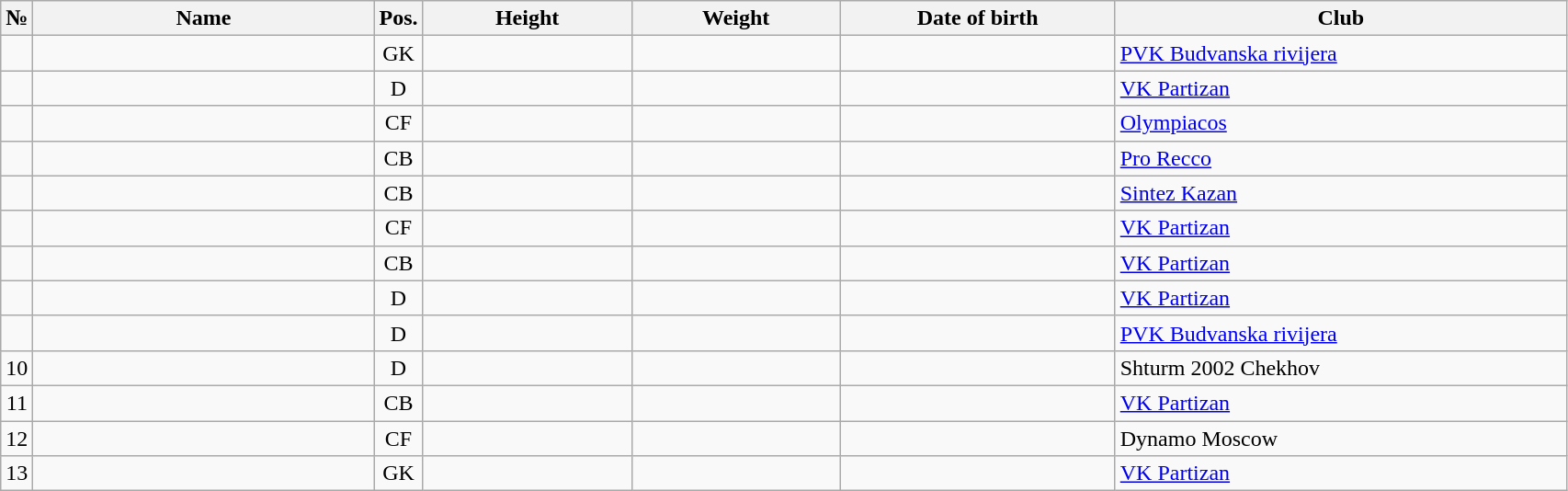<table class="wikitable sortable" style="font-size:100%; text-align:center;">
<tr>
<th>№</th>
<th style="width:15em;text-align:center;">Name</th>
<th>Pos.</th>
<th style="width:9em">Height</th>
<th style="width:9em">Weight</th>
<th style="width:12em">Date of birth</th>
<th style="width:20em">Club</th>
</tr>
<tr>
<td></td>
<td style="text-align:left;"></td>
<td>GK</td>
<td></td>
<td></td>
<td style="text-align:right;"></td>
<td style="text-align:left;"> <a href='#'>PVK Budvanska rivijera</a></td>
</tr>
<tr>
<td></td>
<td style="text-align:left;"></td>
<td>D</td>
<td></td>
<td></td>
<td style="text-align:right;"></td>
<td style="text-align:left;"> <a href='#'>VK Partizan</a></td>
</tr>
<tr>
<td></td>
<td style="text-align:left;"></td>
<td>CF</td>
<td></td>
<td></td>
<td style="text-align:right;"></td>
<td style="text-align:left;"> <a href='#'>Olympiacos</a></td>
</tr>
<tr>
<td></td>
<td style="text-align:left;"></td>
<td>CB</td>
<td></td>
<td></td>
<td style="text-align:right;"></td>
<td style="text-align:left;"> <a href='#'>Pro Recco</a></td>
</tr>
<tr>
<td></td>
<td style="text-align:left;"></td>
<td>CB</td>
<td></td>
<td></td>
<td style="text-align:right;"></td>
<td style="text-align:left;"> <a href='#'>Sintez Kazan</a></td>
</tr>
<tr>
<td></td>
<td style="text-align:left;"></td>
<td>CF</td>
<td></td>
<td></td>
<td style="text-align:right;"></td>
<td style="text-align:left;"> <a href='#'>VK Partizan</a></td>
</tr>
<tr>
<td></td>
<td style="text-align:left;"></td>
<td>CB</td>
<td></td>
<td></td>
<td style="text-align:right;"></td>
<td style="text-align:left;"> <a href='#'>VK Partizan</a></td>
</tr>
<tr>
<td></td>
<td style="text-align:left;"></td>
<td>D</td>
<td></td>
<td></td>
<td style="text-align:right;"></td>
<td style="text-align:left;"> <a href='#'>VK Partizan</a></td>
</tr>
<tr>
<td></td>
<td style="text-align:left;"></td>
<td>D</td>
<td></td>
<td></td>
<td style="text-align:right;"></td>
<td style="text-align:left;"> <a href='#'>PVK Budvanska rivijera</a></td>
</tr>
<tr>
<td>10</td>
<td style="text-align:left;"></td>
<td>D</td>
<td></td>
<td></td>
<td style="text-align:right;"></td>
<td style="text-align:left;"> Shturm 2002 Chekhov</td>
</tr>
<tr>
<td>11</td>
<td style="text-align:left;"></td>
<td>CB</td>
<td></td>
<td></td>
<td style="text-align:right;"></td>
<td style="text-align:left;"> <a href='#'>VK Partizan</a></td>
</tr>
<tr>
<td>12</td>
<td style="text-align:left;"></td>
<td>CF</td>
<td></td>
<td></td>
<td style="text-align:right;"></td>
<td style="text-align:left;"> Dynamo Moscow</td>
</tr>
<tr>
<td>13</td>
<td style="text-align:left;"></td>
<td>GK</td>
<td></td>
<td></td>
<td style="text-align:right;"></td>
<td style="text-align:left;"> <a href='#'>VK Partizan</a></td>
</tr>
</table>
